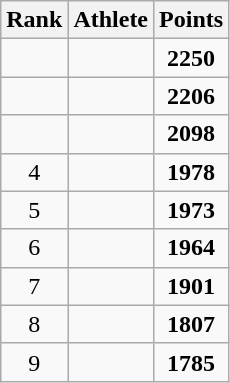<table class=wikitable style="text-align:center;">
<tr>
<th>Rank</th>
<th>Athlete</th>
<th>Points</th>
</tr>
<tr>
<td></td>
<td align=left></td>
<td><strong>2250</strong></td>
</tr>
<tr>
<td></td>
<td align=left></td>
<td><strong>2206</strong></td>
</tr>
<tr>
<td></td>
<td align=left></td>
<td><strong>2098</strong></td>
</tr>
<tr>
<td>4</td>
<td align=left></td>
<td><strong>1978</strong></td>
</tr>
<tr>
<td>5</td>
<td align=left></td>
<td><strong>1973</strong></td>
</tr>
<tr>
<td>6</td>
<td align=left></td>
<td><strong>1964</strong></td>
</tr>
<tr>
<td>7</td>
<td align=left></td>
<td><strong>1901</strong></td>
</tr>
<tr>
<td>8</td>
<td align=left></td>
<td><strong>1807</strong></td>
</tr>
<tr>
<td>9</td>
<td align=left></td>
<td><strong>1785</strong></td>
</tr>
</table>
